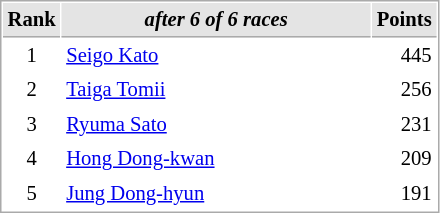<table cellspacing="1" cellpadding="3" style="border:1px solid #aaa; font-size:86%;">
<tr style="background:#e4e4e4;">
<th style="border-bottom:1px solid #aaa; width:10px;">Rank</th>
<th style="border-bottom:1px solid #aaa; width:200px; white-space:nowrap;"><em>after 6 of 6 races</em></th>
<th style="border-bottom:1px solid #aaa; width:20px;">Points</th>
</tr>
<tr>
<td style="text-align:center;">1</td>
<td> <a href='#'>Seigo Kato</a></td>
<td align="right">445</td>
</tr>
<tr>
<td style="text-align:center;">2</td>
<td> <a href='#'>Taiga Tomii</a></td>
<td align="right">256</td>
</tr>
<tr>
<td style="text-align:center;">3</td>
<td> <a href='#'>Ryuma Sato</a></td>
<td align="right">231</td>
</tr>
<tr>
<td style="text-align:center;">4</td>
<td> <a href='#'>Hong Dong-kwan</a></td>
<td align="right">209</td>
</tr>
<tr>
<td style="text-align:center;">5</td>
<td> <a href='#'>Jung Dong-hyun</a></td>
<td align="right">191</td>
</tr>
</table>
